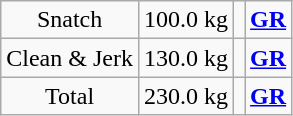<table class = "wikitable" style="text-align:center;">
<tr>
<td>Snatch</td>
<td>100.0 kg</td>
<td align=left></td>
<td><strong><a href='#'>GR</a></strong></td>
</tr>
<tr>
<td>Clean & Jerk</td>
<td>130.0 kg</td>
<td align=left></td>
<td><strong><a href='#'>GR</a></strong></td>
</tr>
<tr>
<td>Total</td>
<td>230.0 kg</td>
<td align=left></td>
<td><strong><a href='#'>GR</a></strong></td>
</tr>
</table>
